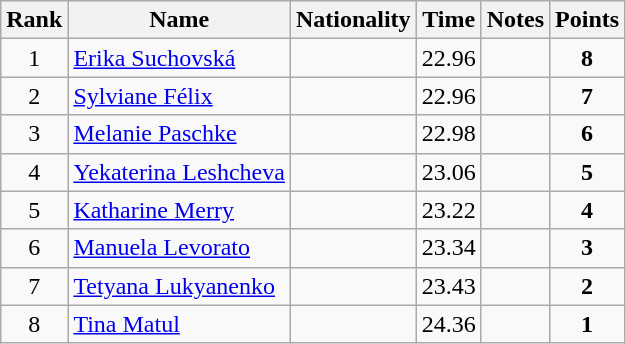<table class="wikitable sortable" style="text-align:center">
<tr>
<th>Rank</th>
<th>Name</th>
<th>Nationality</th>
<th>Time</th>
<th>Notes</th>
<th>Points</th>
</tr>
<tr>
<td>1</td>
<td align=left><a href='#'>Erika Suchovská</a></td>
<td align=left></td>
<td>22.96</td>
<td></td>
<td><strong>8</strong></td>
</tr>
<tr>
<td>2</td>
<td align=left><a href='#'>Sylviane Félix</a></td>
<td align=left></td>
<td>22.96</td>
<td></td>
<td><strong>7</strong></td>
</tr>
<tr>
<td>3</td>
<td align=left><a href='#'>Melanie Paschke</a></td>
<td align=left></td>
<td>22.98</td>
<td></td>
<td><strong>6</strong></td>
</tr>
<tr>
<td>4</td>
<td align=left><a href='#'>Yekaterina Leshcheva</a></td>
<td align=left></td>
<td>23.06</td>
<td></td>
<td><strong>5</strong></td>
</tr>
<tr>
<td>5</td>
<td align=left><a href='#'>Katharine Merry</a></td>
<td align=left></td>
<td>23.22</td>
<td></td>
<td><strong>4</strong></td>
</tr>
<tr>
<td>6</td>
<td align=left><a href='#'>Manuela Levorato</a></td>
<td align=left></td>
<td>23.34</td>
<td></td>
<td><strong>3</strong></td>
</tr>
<tr>
<td>7</td>
<td align=left><a href='#'>Tetyana Lukyanenko</a></td>
<td align=left></td>
<td>23.43</td>
<td></td>
<td><strong>2</strong></td>
</tr>
<tr>
<td>8</td>
<td align=left><a href='#'>Tina Matul</a></td>
<td align=left></td>
<td>24.36</td>
<td></td>
<td><strong>1</strong></td>
</tr>
</table>
